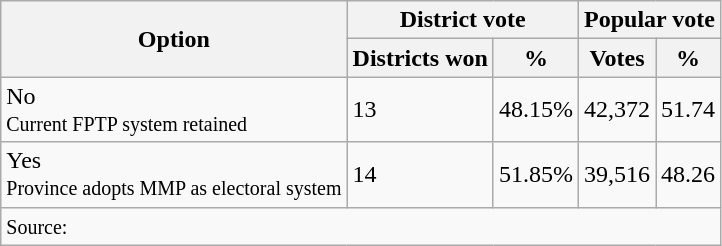<table class="wikitable">
<tr>
<th rowspan=2>Option</th>
<th colspan=2>District vote</th>
<th colspan=2>Popular vote</th>
</tr>
<tr>
<th>Districts won</th>
<th>%</th>
<th>Votes</th>
<th>%</th>
</tr>
<tr>
<td>No<br><small>Current FPTP system retained</small></td>
<td>13</td>
<td>48.15%</td>
<td>42,372</td>
<td>51.74</td>
</tr>
<tr>
<td>Yes<br><small>Province adopts MMP as electoral system</small></td>
<td>14</td>
<td>51.85%</td>
<td>39,516</td>
<td>48.26</td>
</tr>
<tr>
<td colspan=5><small>Source: </small></td>
</tr>
</table>
